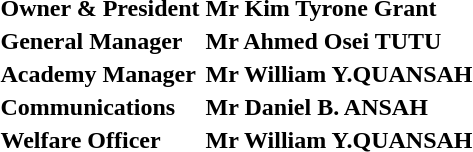<table>
<tr>
<td><strong>Owner & President</strong></td>
<td> <strong>Mr Kim Tyrone Grant</strong></td>
</tr>
<tr>
<td><strong>General Manager</strong></td>
<td> <strong>Mr Ahmed Osei TUTU</strong></td>
</tr>
<tr>
<td><strong>Academy Manager</strong></td>
<td> <strong>Mr William Y.QUANSAH</strong></td>
</tr>
<tr>
<td><strong>Communications</strong></td>
<td> <strong>Mr Daniel B. ANSAH</strong></td>
</tr>
<tr>
<td><strong>Welfare Officer</strong></td>
<td> <strong>Mr William Y.QUANSAH</strong></td>
</tr>
<tr>
</tr>
</table>
